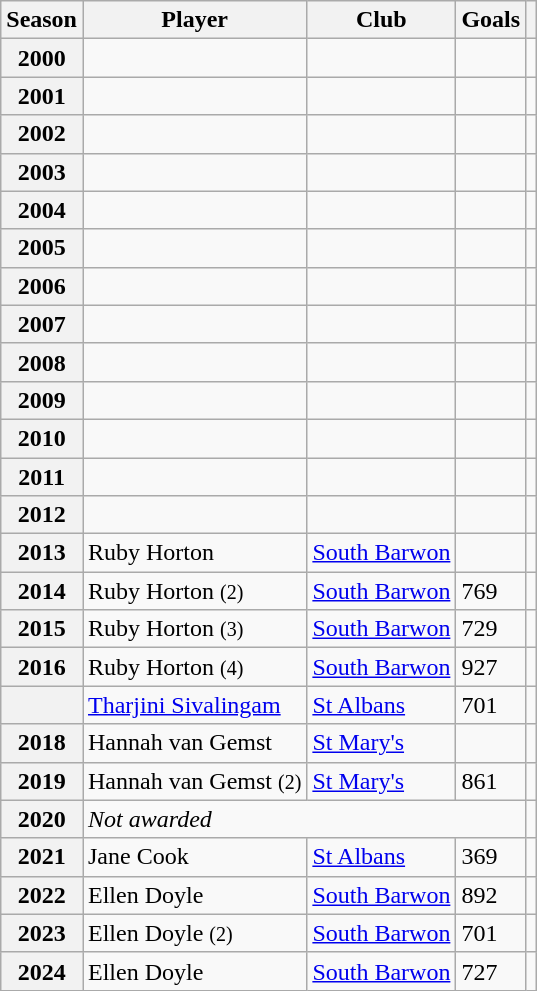<table class="wikitable sortable">
<tr>
<th>Season</th>
<th>Player</th>
<th>Club</th>
<th>Goals</th>
<th></th>
</tr>
<tr>
<th>2000</th>
<td></td>
<td></td>
<td></td>
<td></td>
</tr>
<tr>
<th>2001</th>
<td></td>
<td></td>
<td></td>
<td></td>
</tr>
<tr>
<th>2002</th>
<td></td>
<td></td>
<td></td>
<td></td>
</tr>
<tr>
<th>2003</th>
<td></td>
<td></td>
<td></td>
<td></td>
</tr>
<tr>
<th>2004</th>
<td></td>
<td></td>
<td></td>
<td></td>
</tr>
<tr>
<th>2005</th>
<td></td>
<td></td>
<td></td>
<td></td>
</tr>
<tr>
<th>2006</th>
<td></td>
<td></td>
<td></td>
<td></td>
</tr>
<tr>
<th>2007</th>
<td></td>
<td></td>
<td></td>
<td></td>
</tr>
<tr>
<th>2008</th>
<td></td>
<td></td>
<td></td>
<td></td>
</tr>
<tr>
<th>2009</th>
<td></td>
<td></td>
<td></td>
<td></td>
</tr>
<tr>
<th>2010</th>
<td></td>
<td></td>
<td></td>
<td></td>
</tr>
<tr>
<th>2011</th>
<td></td>
<td></td>
<td></td>
<td></td>
</tr>
<tr>
<th>2012</th>
<td></td>
<td></td>
<td></td>
<td></td>
</tr>
<tr>
<th>2013</th>
<td>Ruby Horton</td>
<td><a href='#'>South Barwon</a></td>
<td></td>
<td></td>
</tr>
<tr>
<th>2014</th>
<td>Ruby Horton <small>(2)</small></td>
<td><a href='#'>South Barwon</a></td>
<td>769</td>
<td></td>
</tr>
<tr>
<th>2015</th>
<td>Ruby Horton <small>(3)</small></td>
<td><a href='#'>South Barwon</a></td>
<td>729</td>
<td></td>
</tr>
<tr>
<th>2016</th>
<td>Ruby Horton <small>(4)</small></td>
<td><a href='#'>South Barwon</a></td>
<td>927</td>
<td></td>
</tr>
<tr>
<th></th>
<td><a href='#'>Tharjini Sivalingam</a></td>
<td><a href='#'>St Albans</a></td>
<td>701</td>
<td></td>
</tr>
<tr>
<th>2018</th>
<td>Hannah van Gemst</td>
<td><a href='#'>St Mary's</a></td>
<td></td>
<td></td>
</tr>
<tr>
<th>2019</th>
<td>Hannah van Gemst <small>(2)</small></td>
<td><a href='#'>St Mary's</a></td>
<td>861</td>
<td></td>
</tr>
<tr>
<th>2020</th>
<td colspan="3"><em>Not awarded</em></td>
<td></td>
</tr>
<tr>
<th>2021</th>
<td>Jane Cook</td>
<td><a href='#'>St Albans</a></td>
<td>369</td>
<td></td>
</tr>
<tr>
<th>2022</th>
<td>Ellen Doyle</td>
<td><a href='#'>South Barwon</a></td>
<td>892</td>
<td></td>
</tr>
<tr>
<th>2023</th>
<td>Ellen Doyle <small>(2)</small></td>
<td><a href='#'>South Barwon</a></td>
<td>701</td>
<td></td>
</tr>
<tr>
<th>2024</th>
<td>Ellen Doyle </td>
<td><a href='#'>South Barwon</a></td>
<td>727</td>
<td></td>
</tr>
</table>
